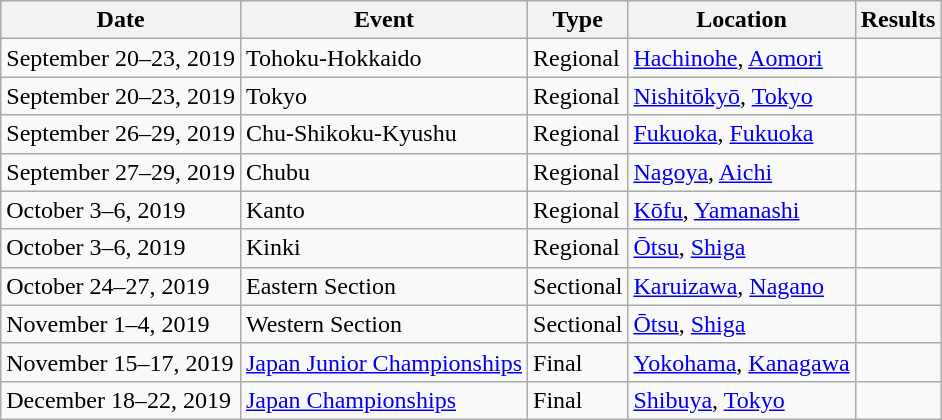<table class="wikitable">
<tr>
<th>Date</th>
<th>Event</th>
<th>Type</th>
<th>Location</th>
<th>Results</th>
</tr>
<tr>
<td>September 20–23, 2019</td>
<td>Tohoku-Hokkaido</td>
<td>Regional</td>
<td><a href='#'>Hachinohe</a>, <a href='#'>Aomori</a></td>
<td></td>
</tr>
<tr>
<td>September 20–23, 2019</td>
<td>Tokyo</td>
<td>Regional</td>
<td><a href='#'>Nishitōkyō</a>, <a href='#'>Tokyo</a></td>
<td></td>
</tr>
<tr>
<td>September 26–29, 2019</td>
<td>Chu-Shikoku-Kyushu</td>
<td>Regional</td>
<td><a href='#'>Fukuoka</a>, <a href='#'> Fukuoka</a></td>
<td></td>
</tr>
<tr>
<td>September 27–29, 2019</td>
<td>Chubu</td>
<td>Regional</td>
<td><a href='#'>Nagoya</a>, <a href='#'>Aichi</a></td>
<td></td>
</tr>
<tr>
<td>October 3–6, 2019</td>
<td>Kanto</td>
<td>Regional</td>
<td><a href='#'>Kōfu</a>, <a href='#'>Yamanashi</a></td>
<td></td>
</tr>
<tr>
<td>October 3–6, 2019</td>
<td>Kinki</td>
<td>Regional</td>
<td><a href='#'>Ōtsu</a>, <a href='#'>Shiga</a></td>
<td></td>
</tr>
<tr>
<td>October 24–27, 2019</td>
<td>Eastern Section</td>
<td>Sectional</td>
<td><a href='#'>Karuizawa</a>, <a href='#'>Nagano</a></td>
<td></td>
</tr>
<tr>
<td>November 1–4, 2019</td>
<td>Western Section</td>
<td>Sectional</td>
<td><a href='#'>Ōtsu</a>, <a href='#'>Shiga</a></td>
<td></td>
</tr>
<tr>
<td>November 15–17, 2019</td>
<td><a href='#'>Japan Junior Championships</a></td>
<td>Final</td>
<td><a href='#'>Yokohama</a>, <a href='#'>Kanagawa</a></td>
<td></td>
</tr>
<tr>
<td>December 18–22, 2019</td>
<td><a href='#'>Japan Championships</a></td>
<td>Final</td>
<td><a href='#'>Shibuya</a>, <a href='#'>Tokyo</a></td>
<td></td>
</tr>
</table>
